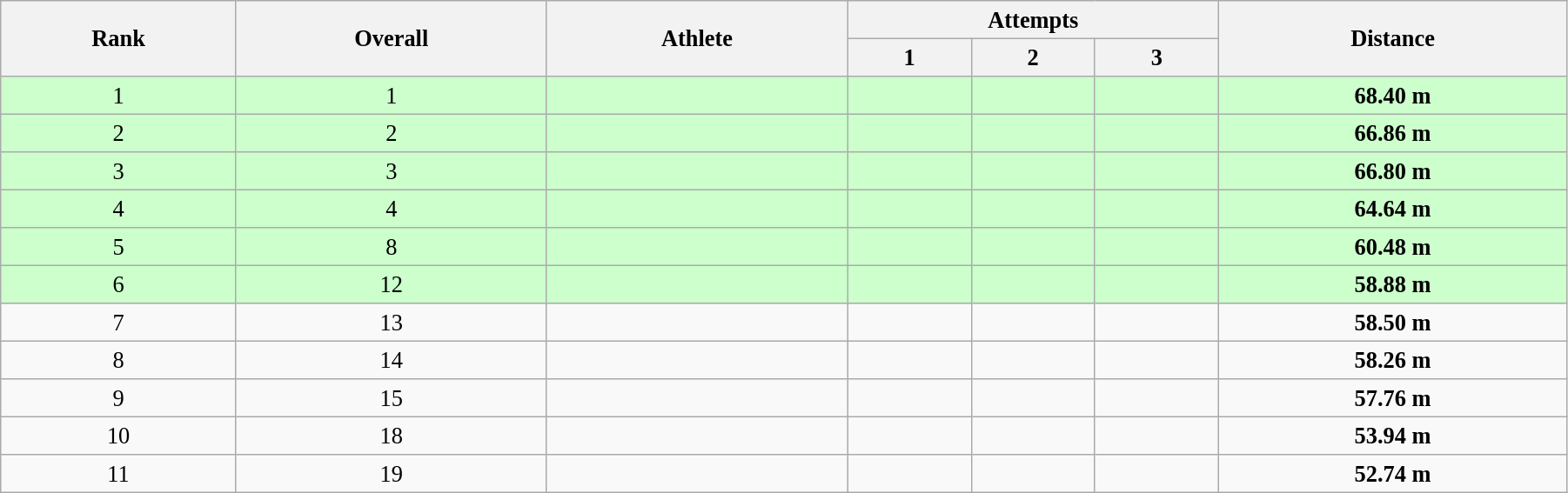<table class="wikitable" style=" text-align:center; font-size:110%;" width="95%">
<tr>
<th rowspan="2">Rank</th>
<th rowspan="2">Overall</th>
<th rowspan="2">Athlete</th>
<th colspan="3">Attempts</th>
<th rowspan="2">Distance</th>
</tr>
<tr>
<th>1</th>
<th>2</th>
<th>3</th>
</tr>
<tr style="background:#ccffcc;">
<td>1</td>
<td>1</td>
<td align=left></td>
<td></td>
<td></td>
<td></td>
<td><strong>68.40 m</strong></td>
</tr>
<tr style="background:#ccffcc;">
<td>2</td>
<td>2</td>
<td align=left></td>
<td></td>
<td></td>
<td></td>
<td><strong>66.86 m</strong></td>
</tr>
<tr style="background:#ccffcc;">
<td>3</td>
<td>3</td>
<td align=left></td>
<td></td>
<td></td>
<td></td>
<td><strong>66.80 m</strong></td>
</tr>
<tr style="background:#ccffcc;">
<td>4</td>
<td>4</td>
<td align=left></td>
<td></td>
<td></td>
<td></td>
<td><strong>64.64 m</strong></td>
</tr>
<tr style="background:#ccffcc;">
<td>5</td>
<td>8</td>
<td align=left></td>
<td></td>
<td></td>
<td></td>
<td><strong>60.48 m</strong></td>
</tr>
<tr style="background:#ccffcc;">
<td>6</td>
<td>12</td>
<td align=left></td>
<td></td>
<td></td>
<td></td>
<td><strong>58.88 m</strong></td>
</tr>
<tr>
<td>7</td>
<td>13</td>
<td align=left></td>
<td></td>
<td></td>
<td></td>
<td><strong>58.50 m</strong></td>
</tr>
<tr>
<td>8</td>
<td>14</td>
<td align=left></td>
<td></td>
<td></td>
<td></td>
<td><strong>58.26 m</strong></td>
</tr>
<tr>
<td>9</td>
<td>15</td>
<td align=left></td>
<td></td>
<td></td>
<td></td>
<td><strong>57.76 m</strong></td>
</tr>
<tr>
<td>10</td>
<td>18</td>
<td align=left></td>
<td></td>
<td></td>
<td></td>
<td><strong>53.94 m</strong></td>
</tr>
<tr>
<td>11</td>
<td>19</td>
<td align=left></td>
<td></td>
<td></td>
<td></td>
<td><strong>52.74 m</strong></td>
</tr>
</table>
